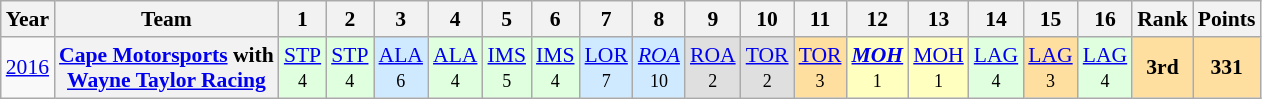<table class="wikitable" style="text-align:center; font-size:90%">
<tr>
<th>Year</th>
<th>Team</th>
<th>1</th>
<th>2</th>
<th>3</th>
<th>4</th>
<th>5</th>
<th>6</th>
<th>7</th>
<th>8</th>
<th>9</th>
<th>10</th>
<th>11</th>
<th>12</th>
<th>13</th>
<th>14</th>
<th>15</th>
<th>16</th>
<th>Rank</th>
<th>Points</th>
</tr>
<tr>
<td><a href='#'>2016</a></td>
<th><a href='#'>Cape Motorsports</a> with<br> <a href='#'>Wayne Taylor Racing</a></th>
<td style="background:#DFFFDF;"><a href='#'>STP</a><br><small>4</small></td>
<td style="background:#DFFFDF;"><a href='#'>STP</a><br><small>4</small></td>
<td style="background:#CFEAFF;"><a href='#'>ALA</a><br><small>6</small></td>
<td style="background:#DFFFDF;"><a href='#'>ALA</a><br><small>4</small></td>
<td style="background:#DFFFDF;"><a href='#'>IMS</a><br><small>5</small></td>
<td style="background:#DFFFDF;"><a href='#'>IMS</a><br><small>4</small></td>
<td style="background:#CFEAFF;"><a href='#'>LOR</a><br><small>7</small></td>
<td style="background:#CFEAFF;"><em><a href='#'>ROA</a></em><br><small>10</small></td>
<td style="background:#DFDFDF;"><a href='#'>ROA</a><br><small>2</small></td>
<td style="background:#DFDFDF;"><a href='#'>TOR</a><br><small>2</small></td>
<td style="background:#FFDF9F;"><a href='#'>TOR</a><br><small>3</small></td>
<td style="background:#FFFFBF;"><strong><em><a href='#'>MOH</a></em></strong><br><small>1</small></td>
<td style="background:#FFFFBF;"><a href='#'>MOH</a><br><small>1</small></td>
<td style="background:#DFFFDF;"><a href='#'>LAG</a><br><small>4</small></td>
<td style="background:#FFDF9F;"><a href='#'>LAG</a><br><small>3</small></td>
<td style="background:#DFFFDF;"><a href='#'>LAG</a><br><small>4</small></td>
<td style="background:#FFDF9F;"><strong>3rd</strong></td>
<td style="background:#FFDF9F;"><strong>331</strong></td>
</tr>
</table>
